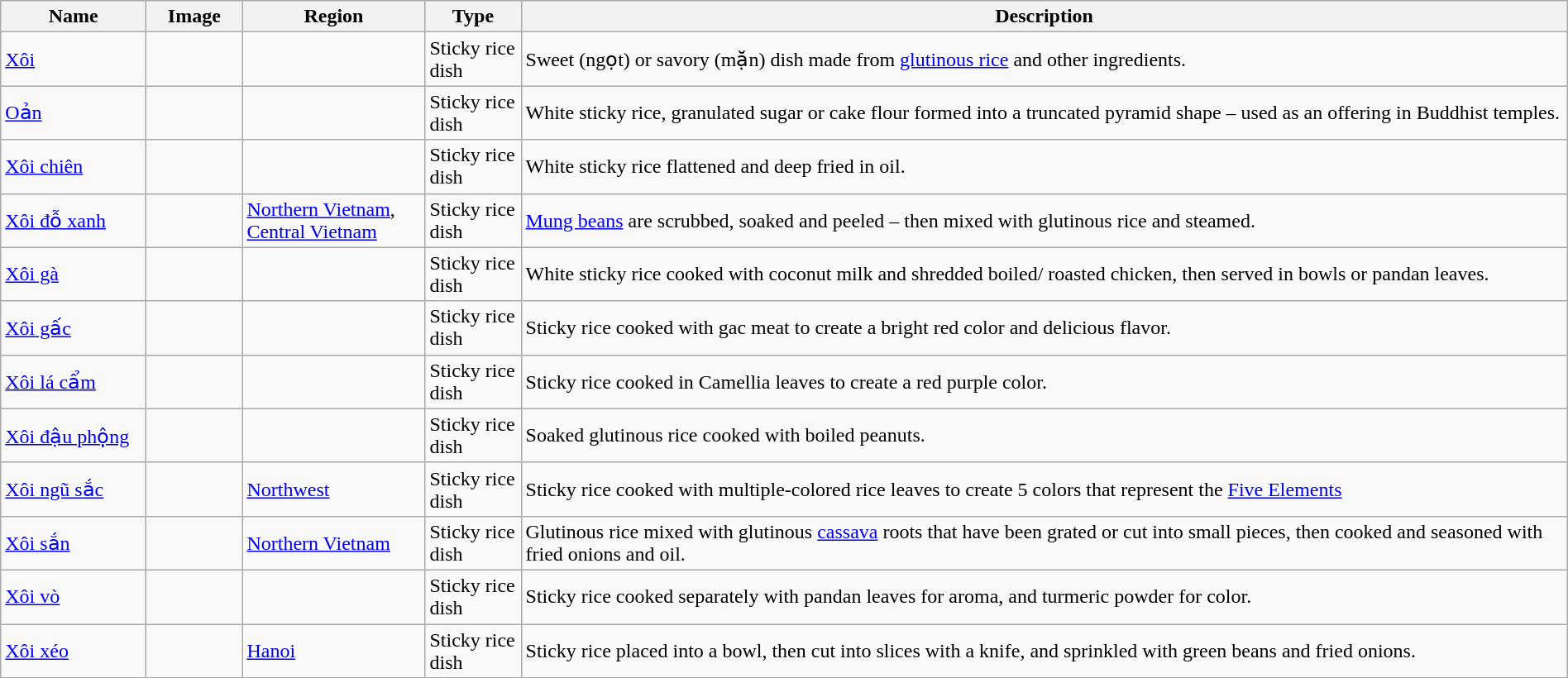<table class="wikitable sortable sticky-header" width="100%">
<tr>
<th style="width:110px;">Name</th>
<th style="width:70px;">Image</th>
<th style="width:140px;">Region</th>
<th style="width:70px;">Type</th>
<th>Description</th>
</tr>
<tr>
<td><a href='#'>Xôi</a></td>
<td></td>
<td></td>
<td>Sticky rice dish</td>
<td>Sweet (ngọt) or savory (mặn) dish made from <a href='#'>glutinous rice</a> and other ingredients.</td>
</tr>
<tr>
<td><a href='#'>Oản</a></td>
<td></td>
<td></td>
<td>Sticky rice dish</td>
<td>White sticky rice, granulated sugar or cake flour formed into a truncated pyramid shape – used as an offering in Buddhist temples.</td>
</tr>
<tr>
<td><a href='#'>Xôi chiên</a></td>
<td></td>
<td></td>
<td>Sticky rice dish</td>
<td>White sticky rice flattened and deep fried in oil.</td>
</tr>
<tr>
<td><a href='#'>Xôi đỗ xanh</a></td>
<td></td>
<td><a href='#'>Northern Vietnam</a>, <a href='#'>Central Vietnam</a></td>
<td>Sticky rice dish</td>
<td><a href='#'>Mung beans</a> are scrubbed, soaked and peeled – then mixed with glutinous rice and steamed.</td>
</tr>
<tr>
<td><a href='#'>Xôi gà</a></td>
<td></td>
<td></td>
<td>Sticky rice dish</td>
<td>White sticky rice cooked with coconut milk and shredded boiled/ roasted chicken, then served in bowls or pandan leaves.</td>
</tr>
<tr>
<td><a href='#'>Xôi gấc</a></td>
<td></td>
<td></td>
<td>Sticky rice dish</td>
<td>Sticky rice cooked with gac meat to create a bright red color and delicious flavor.</td>
</tr>
<tr>
<td><a href='#'>Xôi lá cẩm</a></td>
<td></td>
<td></td>
<td>Sticky rice dish</td>
<td>Sticky rice cooked in Camellia leaves to create a red purple color.</td>
</tr>
<tr>
<td><a href='#'>Xôi đậu phộng</a></td>
<td></td>
<td></td>
<td>Sticky rice dish</td>
<td>Soaked glutinous rice cooked with boiled peanuts.</td>
</tr>
<tr>
<td><a href='#'>Xôi ngũ sắc</a></td>
<td></td>
<td><a href='#'>Northwest</a></td>
<td>Sticky rice dish</td>
<td>Sticky rice cooked with multiple-colored rice leaves to create 5 colors that represent the <a href='#'>Five Elements</a></td>
</tr>
<tr>
<td><a href='#'>Xôi sắn</a></td>
<td></td>
<td><a href='#'>Northern Vietnam</a></td>
<td>Sticky rice dish</td>
<td>Glutinous rice mixed with glutinous <a href='#'>cassava</a> roots that have been grated or cut into small pieces, then cooked and seasoned with fried onions and oil.</td>
</tr>
<tr>
<td><a href='#'>Xôi vò</a></td>
<td></td>
<td></td>
<td>Sticky rice dish</td>
<td>Sticky rice cooked separately with pandan leaves for aroma, and turmeric powder for color.</td>
</tr>
<tr>
<td><a href='#'>Xôi xéo</a></td>
<td></td>
<td><a href='#'>Hanoi</a></td>
<td>Sticky rice dish</td>
<td>Sticky rice placed into a bowl, then cut into slices with a knife, and sprinkled with green beans and fried onions.</td>
</tr>
</table>
